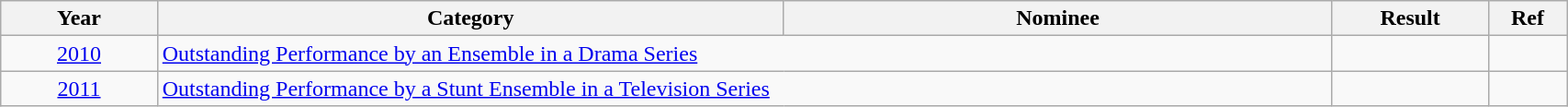<table class="wikitable" width="90%">
<tr>
<th width="10%">Year</th>
<th width="40%">Category</th>
<th width="35%">Nominee</th>
<th width="10%">Result</th>
<th width="5%">Ref</th>
</tr>
<tr>
<td align="center"><a href='#'>2010</a></td>
<td colspan="2"><a href='#'>Outstanding Performance by an Ensemble in a Drama Series</a></td>
<td></td>
<td align="center"></td>
</tr>
<tr>
<td align="center"><a href='#'>2011</a></td>
<td colspan="2"><a href='#'>Outstanding Performance by a Stunt Ensemble in a Television Series</a></td>
<td></td>
<td align="center"></td>
</tr>
</table>
